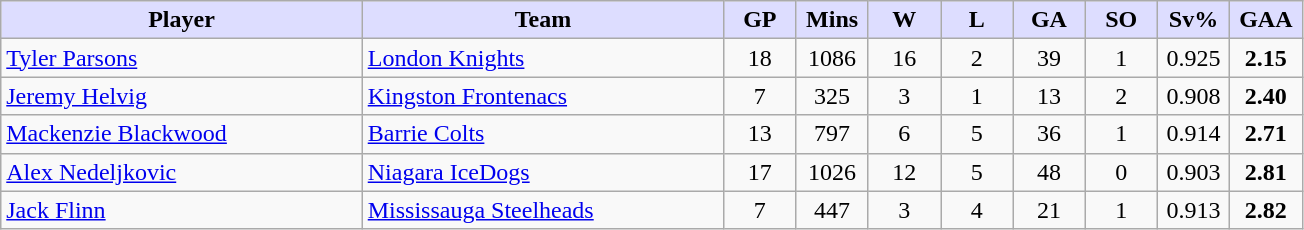<table class="wikitable" style="text-align:center">
<tr>
<th style="background:#ddf; width:25%;">Player</th>
<th style="background:#ddf; width:25%;">Team</th>
<th style="background:#ddf; width:5%;">GP</th>
<th style="background:#ddf; width:5%;">Mins</th>
<th style="background:#ddf; width:5%;">W</th>
<th style="background:#ddf; width:5%;">L</th>
<th style="background:#ddf; width:5%;">GA</th>
<th style="background:#ddf; width:5%;">SO</th>
<th style="background:#ddf; width:5%;">Sv%</th>
<th style="background:#ddf; width:5%;">GAA</th>
</tr>
<tr>
<td align=left><a href='#'>Tyler Parsons</a></td>
<td align=left><a href='#'>London Knights</a></td>
<td>18</td>
<td>1086</td>
<td>16</td>
<td>2</td>
<td>39</td>
<td>1</td>
<td>0.925</td>
<td><strong>2.15</strong></td>
</tr>
<tr>
<td align=left><a href='#'>Jeremy Helvig</a></td>
<td align=left><a href='#'>Kingston Frontenacs</a></td>
<td>7</td>
<td>325</td>
<td>3</td>
<td>1</td>
<td>13</td>
<td>2</td>
<td>0.908</td>
<td><strong>2.40</strong></td>
</tr>
<tr>
<td align=left><a href='#'>Mackenzie Blackwood</a></td>
<td align=left><a href='#'>Barrie Colts</a></td>
<td>13</td>
<td>797</td>
<td>6</td>
<td>5</td>
<td>36</td>
<td>1</td>
<td>0.914</td>
<td><strong>2.71</strong></td>
</tr>
<tr>
<td align=left><a href='#'>Alex Nedeljkovic</a></td>
<td align=left><a href='#'>Niagara IceDogs</a></td>
<td>17</td>
<td>1026</td>
<td>12</td>
<td>5</td>
<td>48</td>
<td>0</td>
<td>0.903</td>
<td><strong>2.81</strong></td>
</tr>
<tr>
<td align=left><a href='#'>Jack Flinn</a></td>
<td align=left><a href='#'>Mississauga Steelheads</a></td>
<td>7</td>
<td>447</td>
<td>3</td>
<td>4</td>
<td>21</td>
<td>1</td>
<td>0.913</td>
<td><strong>2.82</strong></td>
</tr>
</table>
